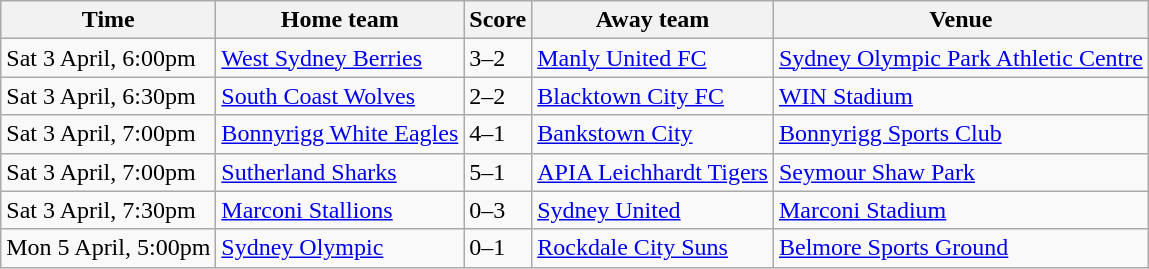<table class="wikitable">
<tr>
<th>Time</th>
<th>Home team</th>
<th>Score</th>
<th>Away team</th>
<th>Venue</th>
</tr>
<tr>
<td>Sat 3 April, 6:00pm</td>
<td><a href='#'>West Sydney Berries</a></td>
<td>3–2</td>
<td><a href='#'>Manly United FC</a></td>
<td><a href='#'>Sydney Olympic Park Athletic Centre</a></td>
</tr>
<tr>
<td>Sat 3 April, 6:30pm</td>
<td><a href='#'>South Coast Wolves</a></td>
<td>2–2</td>
<td><a href='#'>Blacktown City FC</a></td>
<td><a href='#'>WIN Stadium</a></td>
</tr>
<tr>
<td>Sat 3 April, 7:00pm</td>
<td><a href='#'>Bonnyrigg White Eagles</a></td>
<td>4–1</td>
<td><a href='#'>Bankstown City</a></td>
<td><a href='#'>Bonnyrigg Sports Club</a></td>
</tr>
<tr>
<td>Sat 3 April, 7:00pm</td>
<td><a href='#'>Sutherland Sharks</a></td>
<td>5–1</td>
<td><a href='#'>APIA Leichhardt Tigers</a></td>
<td><a href='#'>Seymour Shaw Park</a></td>
</tr>
<tr>
<td>Sat 3 April, 7:30pm</td>
<td><a href='#'>Marconi Stallions</a></td>
<td>0–3</td>
<td><a href='#'>Sydney United</a></td>
<td><a href='#'>Marconi Stadium</a></td>
</tr>
<tr>
<td>Mon 5 April, 5:00pm</td>
<td><a href='#'>Sydney Olympic</a></td>
<td>0–1</td>
<td><a href='#'>Rockdale City Suns</a></td>
<td><a href='#'>Belmore Sports Ground</a></td>
</tr>
</table>
